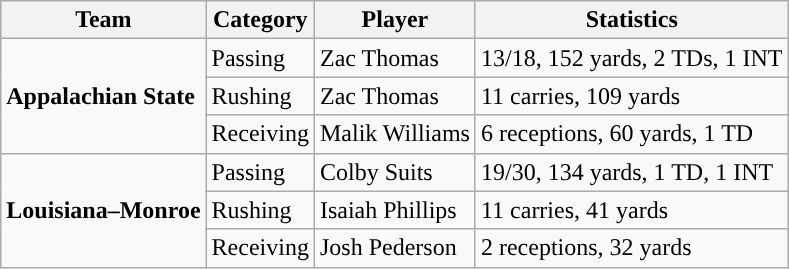<table class="wikitable" style="float: left;">
<tr>
<th>Team</th>
<th>Category</th>
<th>Player</th>
<th>Statistics</th>
</tr>
<tr>
<td rowspan=3><strong>Appalachian State</strong></td>
<td>Passing</td>
<td>Zac Thomas</td>
<td>13/18, 152 yards, 2 TDs, 1 INT</td>
</tr>
<tr>
<td>Rushing</td>
<td>Zac Thomas</td>
<td>11 carries, 109 yards</td>
</tr>
<tr>
<td>Receiving</td>
<td>Malik Williams</td>
<td>6 receptions, 60 yards, 1 TD</td>
</tr>
<tr>
<td rowspan=3><strong>Louisiana–Monroe</strong></td>
<td>Passing</td>
<td>Colby Suits</td>
<td>19/30, 134 yards, 1 TD, 1 INT</td>
</tr>
<tr>
<td>Rushing</td>
<td>Isaiah Phillips</td>
<td>11 carries, 41 yards</td>
</tr>
<tr>
<td>Receiving</td>
<td>Josh Pederson</td>
<td>2 receptions, 32 yards</td>
</tr>
</table>
